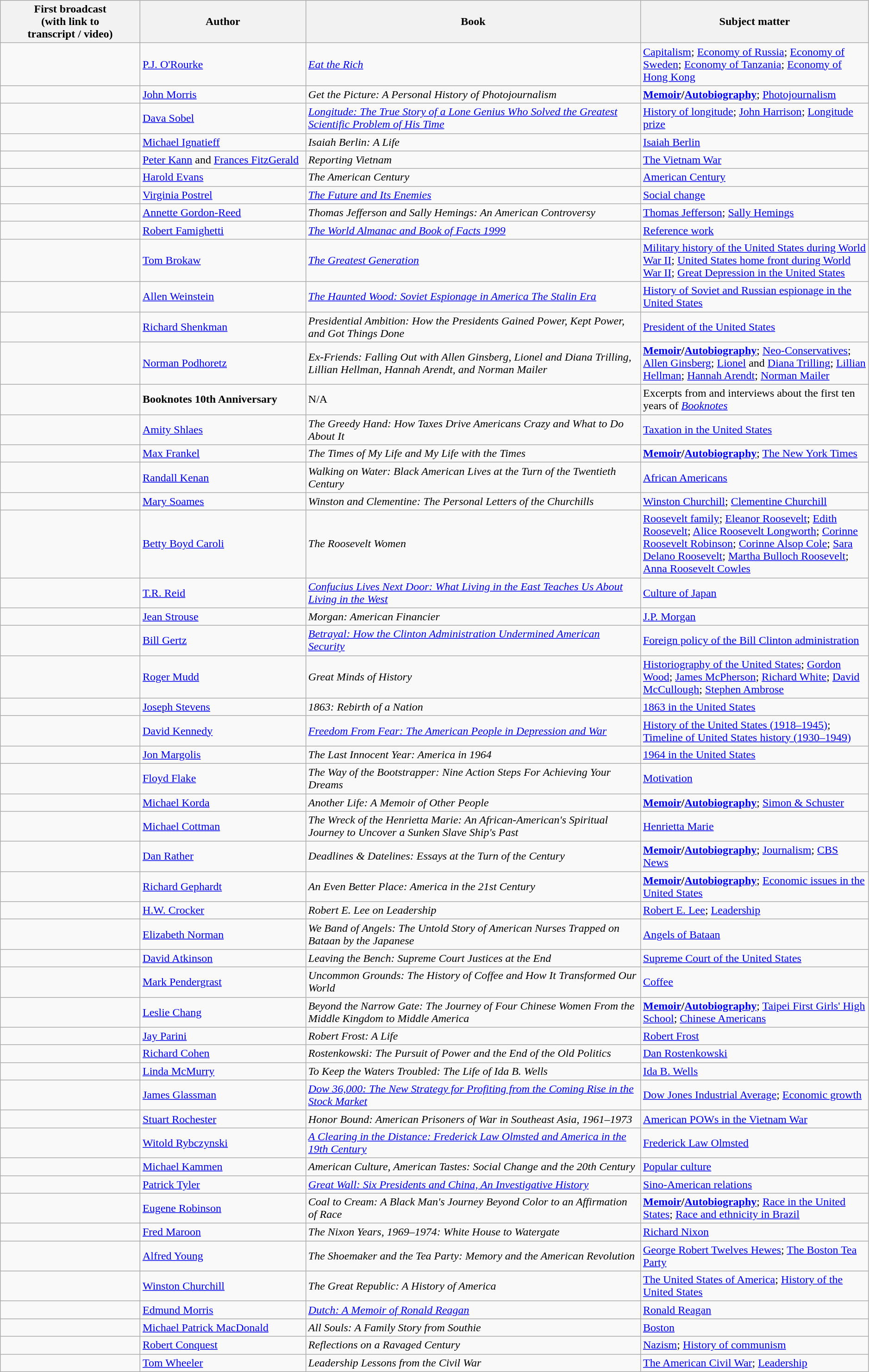<table class="wikitable" width="99%">
<tr>
<th width="100">First broadcast<br>(with link to<br>transcript / video)</th>
<th width="120">Author</th>
<th width="250">Book</th>
<th width="150">Subject matter</th>
</tr>
<tr>
<td></td>
<td><a href='#'>P.J. O'Rourke</a></td>
<td><em><a href='#'>Eat the Rich</a></em></td>
<td><a href='#'>Capitalism</a>; <a href='#'>Economy of Russia</a>; <a href='#'>Economy of Sweden</a>; <a href='#'>Economy of Tanzania</a>; <a href='#'>Economy of Hong Kong</a></td>
</tr>
<tr>
<td></td>
<td><a href='#'>John Morris</a></td>
<td><em>Get the Picture: A Personal History of Photojournalism</em></td>
<td><strong><a href='#'>Memoir</a>/<a href='#'>Autobiography</a></strong>; <a href='#'>Photojournalism</a></td>
</tr>
<tr>
<td></td>
<td><a href='#'>Dava Sobel</a></td>
<td><em><a href='#'>Longitude: The True Story of a Lone Genius Who Solved the Greatest Scientific Problem of His Time</a></em></td>
<td><a href='#'>History of longitude</a>; <a href='#'>John Harrison</a>; <a href='#'>Longitude prize</a></td>
</tr>
<tr>
<td></td>
<td><a href='#'>Michael Ignatieff</a></td>
<td><em>Isaiah Berlin: A Life</em></td>
<td><a href='#'>Isaiah Berlin</a></td>
</tr>
<tr>
<td></td>
<td><a href='#'>Peter Kann</a> and <a href='#'>Frances FitzGerald</a></td>
<td><em>Reporting Vietnam</em></td>
<td><a href='#'>The Vietnam War</a></td>
</tr>
<tr>
<td></td>
<td><a href='#'>Harold Evans</a></td>
<td><em>The American Century</em></td>
<td><a href='#'>American Century</a></td>
</tr>
<tr>
<td></td>
<td><a href='#'>Virginia Postrel</a></td>
<td><em><a href='#'>The Future and Its Enemies</a></em></td>
<td><a href='#'>Social change</a></td>
</tr>
<tr>
<td></td>
<td><a href='#'>Annette Gordon-Reed</a></td>
<td><em>Thomas Jefferson and Sally Hemings: An American Controversy</em></td>
<td><a href='#'>Thomas Jefferson</a>; <a href='#'>Sally Hemings</a></td>
</tr>
<tr>
<td></td>
<td><a href='#'>Robert Famighetti</a></td>
<td><em><a href='#'>The World Almanac and Book of Facts 1999</a></em></td>
<td><a href='#'>Reference work</a></td>
</tr>
<tr>
<td></td>
<td><a href='#'>Tom Brokaw</a></td>
<td><em><a href='#'>The Greatest Generation</a></em></td>
<td><a href='#'>Military history of the United States during World War II</a>; <a href='#'>United States home front during World War II</a>; <a href='#'>Great Depression in the United States</a></td>
</tr>
<tr>
<td></td>
<td><a href='#'>Allen Weinstein</a></td>
<td><em><a href='#'>The Haunted Wood: Soviet Espionage in America The Stalin Era</a></em></td>
<td><a href='#'>History of Soviet and Russian espionage in the United States</a></td>
</tr>
<tr>
<td></td>
<td><a href='#'>Richard Shenkman</a></td>
<td><em>Presidential Ambition: How the Presidents Gained Power, Kept Power, and Got Things Done</em></td>
<td><a href='#'>President of the United States</a></td>
</tr>
<tr>
<td></td>
<td><a href='#'>Norman Podhoretz</a></td>
<td><em>Ex-Friends: Falling Out with Allen Ginsberg, Lionel and Diana Trilling, Lillian Hellman, Hannah Arendt, and Norman Mailer</em></td>
<td><strong><a href='#'>Memoir</a>/<a href='#'>Autobiography</a></strong>; <a href='#'>Neo-Conservatives</a>; <a href='#'>Allen Ginsberg</a>; <a href='#'>Lionel</a> and <a href='#'>Diana Trilling</a>; <a href='#'>Lillian Hellman</a>; <a href='#'>Hannah Arendt</a>; <a href='#'>Norman Mailer</a></td>
</tr>
<tr>
<td></td>
<td><strong>Booknotes 10th Anniversary</strong></td>
<td>N/A</td>
<td>Excerpts from and interviews about the first ten years of <em><a href='#'>Booknotes</a></em></td>
</tr>
<tr>
<td></td>
<td><a href='#'>Amity Shlaes</a></td>
<td><em>The Greedy Hand: How Taxes Drive Americans Crazy and What to Do About It</em></td>
<td><a href='#'>Taxation in the United States</a></td>
</tr>
<tr>
<td></td>
<td><a href='#'>Max Frankel</a></td>
<td><em>The Times of My Life and My Life with the Times</em></td>
<td><strong><a href='#'>Memoir</a>/<a href='#'>Autobiography</a></strong>; <a href='#'>The New York Times</a></td>
</tr>
<tr>
<td></td>
<td><a href='#'>Randall Kenan</a></td>
<td><em>Walking on Water: Black American Lives at the Turn of the Twentieth Century</em></td>
<td><a href='#'>African Americans</a></td>
</tr>
<tr>
<td></td>
<td><a href='#'>Mary Soames</a></td>
<td><em>Winston and Clementine: The Personal Letters of the Churchills</em></td>
<td><a href='#'>Winston Churchill</a>; <a href='#'>Clementine Churchill</a></td>
</tr>
<tr>
<td></td>
<td><a href='#'>Betty Boyd Caroli</a></td>
<td><em>The Roosevelt Women</em></td>
<td><a href='#'>Roosevelt family</a>; <a href='#'>Eleanor Roosevelt</a>; <a href='#'>Edith Roosevelt</a>; <a href='#'>Alice Roosevelt Longworth</a>; <a href='#'>Corinne Roosevelt Robinson</a>; <a href='#'>Corinne Alsop Cole</a>; <a href='#'>Sara Delano Roosevelt</a>; <a href='#'>Martha Bulloch Roosevelt</a>; <a href='#'>Anna Roosevelt Cowles</a></td>
</tr>
<tr>
<td></td>
<td><a href='#'>T.R. Reid</a></td>
<td><em><a href='#'>Confucius Lives Next Door: What Living in the East Teaches Us About Living in the West</a></em></td>
<td><a href='#'>Culture of Japan</a></td>
</tr>
<tr>
<td></td>
<td><a href='#'>Jean Strouse</a></td>
<td><em>Morgan: American Financier</em></td>
<td><a href='#'>J.P. Morgan</a></td>
</tr>
<tr>
<td></td>
<td><a href='#'>Bill Gertz</a></td>
<td><em><a href='#'>Betrayal: How the Clinton Administration Undermined American Security</a></em></td>
<td><a href='#'>Foreign policy of the Bill Clinton administration</a></td>
</tr>
<tr>
<td></td>
<td><a href='#'>Roger Mudd</a></td>
<td><em>Great Minds of History</em></td>
<td><a href='#'>Historiography of the United States</a>; <a href='#'>Gordon Wood</a>; <a href='#'>James McPherson</a>; <a href='#'>Richard White</a>; <a href='#'>David McCullough</a>; <a href='#'>Stephen Ambrose</a></td>
</tr>
<tr>
<td></td>
<td><a href='#'>Joseph Stevens</a></td>
<td><em>1863: Rebirth of a Nation</em></td>
<td><a href='#'>1863 in the United States</a></td>
</tr>
<tr>
<td></td>
<td><a href='#'>David Kennedy</a></td>
<td><em><a href='#'>Freedom From Fear: The American People in Depression and War</a></em></td>
<td><a href='#'>History of the United States (1918–1945)</a>; <a href='#'>Timeline of United States history (1930–1949)</a></td>
</tr>
<tr>
<td></td>
<td><a href='#'>Jon Margolis</a></td>
<td><em>The Last Innocent Year: America in 1964</em></td>
<td><a href='#'>1964 in the United States</a></td>
</tr>
<tr>
<td></td>
<td><a href='#'>Floyd Flake</a></td>
<td><em>The Way of the Bootstrapper: Nine Action Steps For Achieving Your Dreams</em></td>
<td><a href='#'>Motivation</a></td>
</tr>
<tr>
<td></td>
<td><a href='#'>Michael Korda</a></td>
<td><em>Another Life: A Memoir of Other People</em></td>
<td><strong><a href='#'>Memoir</a>/<a href='#'>Autobiography</a></strong>; <a href='#'>Simon & Schuster</a></td>
</tr>
<tr>
<td></td>
<td><a href='#'>Michael Cottman</a></td>
<td><em>The Wreck of the Henrietta Marie: An African-American's Spiritual Journey to Uncover a Sunken Slave Ship's Past</em></td>
<td><a href='#'>Henrietta Marie</a></td>
</tr>
<tr>
<td></td>
<td><a href='#'>Dan Rather</a></td>
<td><em>Deadlines & Datelines: Essays at the Turn of the Century</em></td>
<td><strong><a href='#'>Memoir</a>/<a href='#'>Autobiography</a></strong>; <a href='#'>Journalism</a>; <a href='#'>CBS News</a></td>
</tr>
<tr>
<td></td>
<td><a href='#'>Richard Gephardt</a></td>
<td><em>An Even Better Place: America in the 21st Century</em></td>
<td><strong><a href='#'>Memoir</a>/<a href='#'>Autobiography</a></strong>; <a href='#'>Economic issues in the United States</a></td>
</tr>
<tr>
<td></td>
<td><a href='#'>H.W. Crocker</a></td>
<td><em>Robert E. Lee on Leadership</em></td>
<td><a href='#'>Robert E. Lee</a>; <a href='#'>Leadership</a></td>
</tr>
<tr>
<td></td>
<td><a href='#'>Elizabeth Norman</a></td>
<td><em>We Band of Angels: The Untold Story of American Nurses Trapped on Bataan by the Japanese</em></td>
<td><a href='#'>Angels of Bataan</a></td>
</tr>
<tr>
<td></td>
<td><a href='#'>David Atkinson</a></td>
<td><em>Leaving the Bench: Supreme Court Justices at the End</em></td>
<td><a href='#'>Supreme Court of the United States</a></td>
</tr>
<tr>
<td></td>
<td><a href='#'>Mark Pendergrast</a></td>
<td><em>Uncommon Grounds: The History of Coffee and How It Transformed Our World</em></td>
<td><a href='#'>Coffee</a></td>
</tr>
<tr>
<td></td>
<td><a href='#'>Leslie Chang</a></td>
<td><em>Beyond the Narrow Gate: The Journey of Four Chinese Women From the Middle Kingdom to Middle America</em></td>
<td><strong><a href='#'>Memoir</a>/<a href='#'>Autobiography</a></strong>; <a href='#'>Taipei First Girls' High School</a>; <a href='#'>Chinese Americans</a></td>
</tr>
<tr>
<td></td>
<td><a href='#'>Jay Parini</a></td>
<td><em>Robert Frost: A Life</em></td>
<td><a href='#'>Robert Frost</a></td>
</tr>
<tr>
<td></td>
<td><a href='#'>Richard Cohen</a></td>
<td><em>Rostenkowski: The Pursuit of Power and the End of the Old Politics</em></td>
<td><a href='#'>Dan Rostenkowski</a></td>
</tr>
<tr>
<td></td>
<td><a href='#'>Linda McMurry</a></td>
<td><em>To Keep the Waters Troubled: The Life of Ida B. Wells</em></td>
<td><a href='#'>Ida B. Wells</a></td>
</tr>
<tr>
<td></td>
<td><a href='#'>James Glassman</a></td>
<td><em><a href='#'>Dow 36,000: The New Strategy for Profiting from the Coming Rise in the Stock Market</a></em></td>
<td><a href='#'>Dow Jones Industrial Average</a>; <a href='#'>Economic growth</a></td>
</tr>
<tr>
<td></td>
<td><a href='#'>Stuart Rochester</a></td>
<td><em>Honor Bound: American Prisoners of War in Southeast Asia, 1961–1973</em></td>
<td><a href='#'>American POWs in the Vietnam War</a></td>
</tr>
<tr>
<td></td>
<td><a href='#'>Witold Rybczynski</a></td>
<td><em><a href='#'>A Clearing in the Distance: Frederick Law Olmsted and America in the 19th Century</a></em></td>
<td><a href='#'>Frederick Law Olmsted</a></td>
</tr>
<tr>
<td></td>
<td><a href='#'>Michael Kammen</a></td>
<td><em>American Culture, American Tastes: Social Change and the 20th Century</em></td>
<td><a href='#'>Popular culture</a></td>
</tr>
<tr>
<td></td>
<td><a href='#'>Patrick Tyler</a></td>
<td><em><a href='#'>Great Wall: Six Presidents and China, An Investigative History</a></em></td>
<td><a href='#'>Sino-American relations</a></td>
</tr>
<tr>
<td></td>
<td><a href='#'>Eugene Robinson</a></td>
<td><em>Coal to Cream: A Black Man's Journey Beyond Color to an Affirmation of Race</em></td>
<td><strong><a href='#'>Memoir</a>/<a href='#'>Autobiography</a></strong>; <a href='#'>Race in the United States</a>; <a href='#'>Race and ethnicity in Brazil</a></td>
</tr>
<tr>
<td></td>
<td><a href='#'>Fred Maroon</a></td>
<td><em>The Nixon Years, 1969–1974: White House to Watergate</em></td>
<td><a href='#'>Richard Nixon</a></td>
</tr>
<tr>
<td></td>
<td><a href='#'>Alfred Young</a></td>
<td><em>The Shoemaker and the Tea Party: Memory and the American Revolution</em></td>
<td><a href='#'>George Robert Twelves Hewes</a>; <a href='#'>The Boston Tea Party</a></td>
</tr>
<tr>
<td></td>
<td><a href='#'>Winston Churchill</a></td>
<td><em>The Great Republic: A History of America</em></td>
<td><a href='#'>The United States of America</a>; <a href='#'>History of the United States</a></td>
</tr>
<tr>
<td></td>
<td><a href='#'>Edmund Morris</a></td>
<td><em><a href='#'>Dutch: A Memoir of Ronald Reagan</a></em></td>
<td><a href='#'>Ronald Reagan</a></td>
</tr>
<tr>
<td></td>
<td><a href='#'>Michael Patrick MacDonald</a></td>
<td><em>All Souls: A Family Story from Southie</em></td>
<td><a href='#'>Boston</a></td>
</tr>
<tr>
<td></td>
<td><a href='#'>Robert Conquest</a></td>
<td><em>Reflections on a Ravaged Century</em></td>
<td><a href='#'>Nazism</a>; <a href='#'>History of communism</a></td>
</tr>
<tr>
<td></td>
<td><a href='#'>Tom Wheeler</a></td>
<td><em>Leadership Lessons from the Civil War</em></td>
<td><a href='#'>The American Civil War</a>; <a href='#'>Leadership</a></td>
</tr>
</table>
